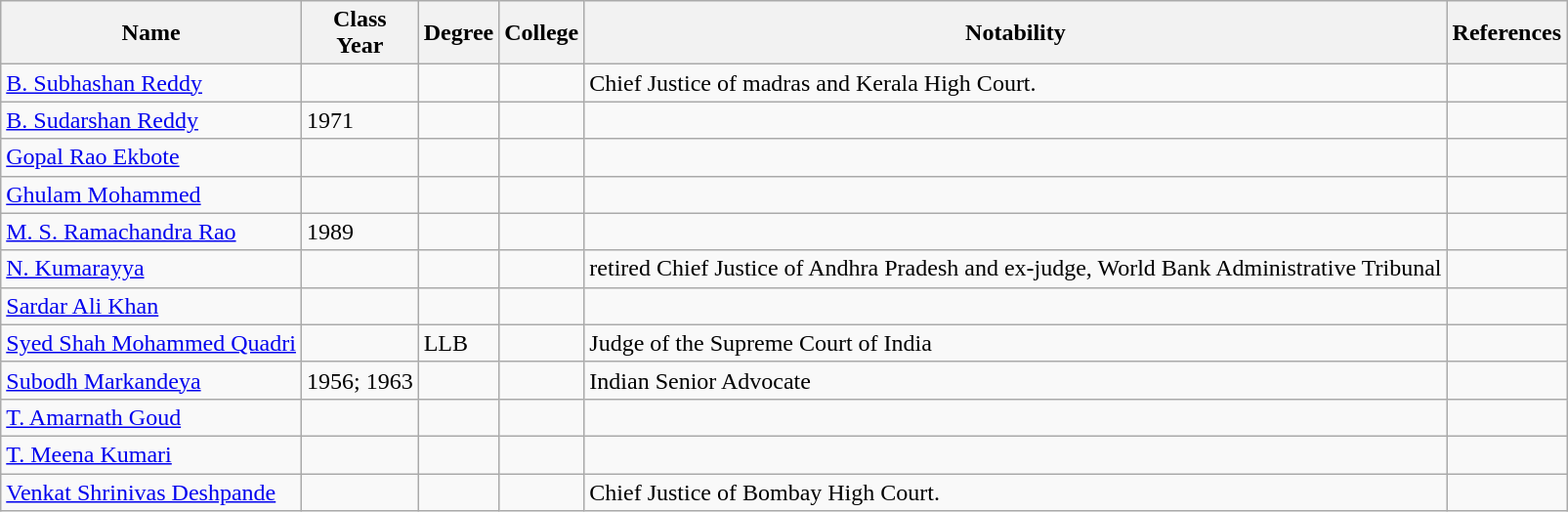<table class="wikitable sortable">
<tr>
<th>Name</th>
<th>Class<br>Year</th>
<th>Degree</th>
<th>College</th>
<th class="unsortable">Notability</th>
<th class="unsortable">References</th>
</tr>
<tr>
<td><a href='#'>B. Subhashan Reddy</a></td>
<td></td>
<td></td>
<td></td>
<td>Chief Justice of madras and Kerala High Court.</td>
<td></td>
</tr>
<tr>
<td><a href='#'>B. Sudarshan Reddy</a></td>
<td>1971</td>
<td></td>
<td></td>
<td></td>
<td></td>
</tr>
<tr>
<td><a href='#'>Gopal Rao Ekbote</a></td>
<td></td>
<td></td>
<td></td>
<td></td>
<td></td>
</tr>
<tr>
<td><a href='#'>Ghulam Mohammed</a></td>
<td></td>
<td></td>
<td></td>
<td></td>
<td></td>
</tr>
<tr>
<td><a href='#'>M. S. Ramachandra Rao</a></td>
<td>1989</td>
<td></td>
<td></td>
<td></td>
<td></td>
</tr>
<tr>
<td><a href='#'>N. Kumarayya</a></td>
<td></td>
<td></td>
<td></td>
<td>retired Chief Justice of Andhra Pradesh and ex-judge, World Bank Administrative Tribunal</td>
<td></td>
</tr>
<tr>
<td><a href='#'>Sardar Ali Khan</a></td>
<td></td>
<td></td>
<td></td>
<td></td>
<td></td>
</tr>
<tr>
<td><a href='#'>Syed Shah Mohammed Quadri</a></td>
<td></td>
<td>LLB</td>
<td></td>
<td>Judge of the Supreme Court of India</td>
<td></td>
</tr>
<tr>
<td><a href='#'>Subodh Markandeya</a></td>
<td>1956; 1963</td>
<td></td>
<td></td>
<td>Indian Senior Advocate</td>
<td></td>
</tr>
<tr>
<td><a href='#'>T. Amarnath Goud</a></td>
<td></td>
<td></td>
<td></td>
<td></td>
<td></td>
</tr>
<tr>
<td><a href='#'>T. Meena Kumari</a></td>
<td></td>
<td></td>
<td></td>
<td></td>
<td></td>
</tr>
<tr>
<td><a href='#'>Venkat Shrinivas Deshpande</a></td>
<td></td>
<td></td>
<td></td>
<td>Chief Justice of Bombay High Court.</td>
<td></td>
</tr>
</table>
